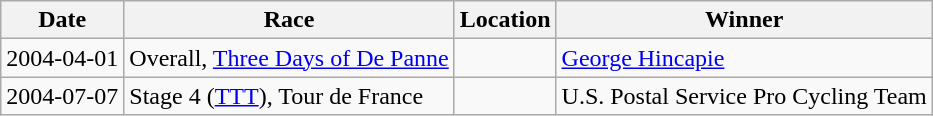<table class="wikitable sortable">
<tr>
<th>Date</th>
<th>Race</th>
<th>Location</th>
<th>Winner</th>
</tr>
<tr>
<td>2004-04-01</td>
<td>Overall, <a href='#'>Three Days of De Panne</a></td>
<td></td>
<td><a href='#'>George Hincapie</a></td>
</tr>
<tr>
<td>2004-07-07</td>
<td>Stage 4 (<a href='#'>TTT</a>), Tour de France</td>
<td></td>
<td>U.S. Postal Service Pro Cycling Team</td>
</tr>
</table>
